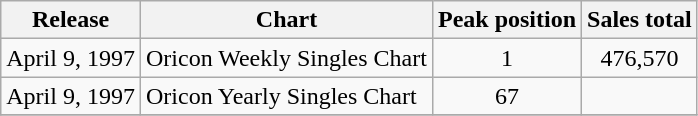<table class="wikitable">
<tr>
<th>Release</th>
<th>Chart</th>
<th>Peak position</th>
<th>Sales total</th>
</tr>
<tr>
<td>April 9, 1997</td>
<td>Oricon Weekly Singles Chart</td>
<td align="center">1</td>
<td align="center">476,570</td>
</tr>
<tr>
<td>April 9, 1997</td>
<td>Oricon Yearly Singles Chart</td>
<td align="center">67 </td>
<td></td>
</tr>
<tr>
</tr>
</table>
